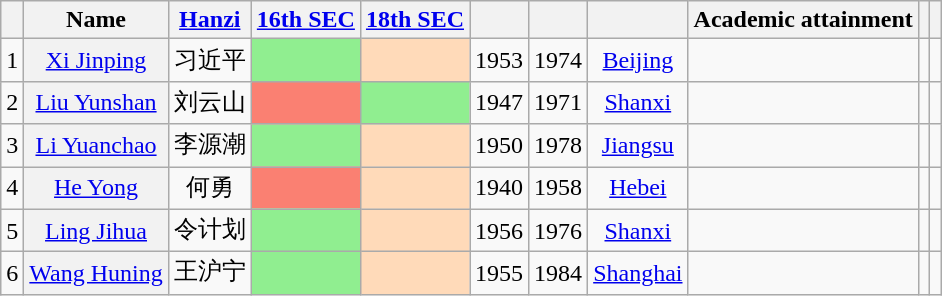<table class="wikitable sortable" style=text-align:center>
<tr>
<th scope=col></th>
<th scope=col>Name</th>
<th scope=col><a href='#'>Hanzi</a></th>
<th scope=col><a href='#'>16th SEC</a></th>
<th scope=col><a href='#'>18th SEC</a></th>
<th scope=col></th>
<th scope=col></th>
<th scope=col></th>
<th scope=col>Academic attainment</th>
<th scope=col></th>
<th scope=col class="unsortable"></th>
</tr>
<tr>
<td>1</td>
<th align="center" scope="row" style="font-weight:normal;"><a href='#'>Xi Jinping</a></th>
<td data-sort-value="3">习近平</td>
<td bgcolor = LightGreen></td>
<td bgcolor = PeachPuff></td>
<td>1953</td>
<td>1974</td>
<td><a href='#'>Beijing</a></td>
<td></td>
<td></td>
<td></td>
</tr>
<tr>
<td>2</td>
<th align="center" scope="row" style="font-weight:normal;"><a href='#'>Liu Yunshan</a></th>
<td data-sort-value="57">刘云山</td>
<td bgcolor = Salmon></td>
<td bgcolor = LightGreen></td>
<td>1947</td>
<td>1971</td>
<td><a href='#'>Shanxi</a></td>
<td></td>
<td></td>
<td></td>
</tr>
<tr>
<td>3</td>
<th align="center" scope="row" style="font-weight:normal;"><a href='#'>Li Yuanchao</a></th>
<td data-sort-value="92">李源潮</td>
<td bgcolor = LightGreen></td>
<td bgcolor = PeachPuff></td>
<td>1950</td>
<td>1978</td>
<td><a href='#'>Jiangsu</a></td>
<td></td>
<td></td>
<td></td>
</tr>
<tr>
<td>4</td>
<th align="center" scope="row" style="font-weight:normal;"><a href='#'>He Yong</a></th>
<td data-sort-value="106">何勇</td>
<td bgcolor = Salmon></td>
<td bgcolor = PeachPuff></td>
<td>1940</td>
<td>1958</td>
<td><a href='#'>Hebei</a></td>
<td></td>
<td></td>
<td></td>
</tr>
<tr>
<td>5</td>
<th align="center" scope="row" style="font-weight:normal;"><a href='#'>Ling Jihua</a></th>
<td data-sort-value="43">令计划</td>
<td bgcolor = LightGreen></td>
<td bgcolor = PeachPuff></td>
<td>1956</td>
<td>1976</td>
<td><a href='#'>Shanxi</a></td>
<td></td>
<td></td>
<td></td>
</tr>
<tr>
<td>6</td>
<th align="center" scope="row" style="font-weight:normal;"><a href='#'>Wang Huning</a></th>
<td data-sort-value="20">王沪宁</td>
<td bgcolor = LightGreen></td>
<td bgcolor = PeachPuff></td>
<td>1955</td>
<td>1984</td>
<td><a href='#'>Shanghai</a></td>
<td></td>
<td></td>
<td></td>
</tr>
</table>
